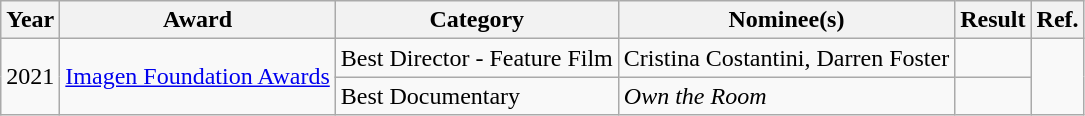<table class="wikitable">
<tr>
<th>Year</th>
<th>Award</th>
<th>Category</th>
<th>Nominee(s)</th>
<th>Result</th>
<th>Ref.</th>
</tr>
<tr>
<td rowspan="2">2021</td>
<td rowspan="2"><a href='#'>Imagen Foundation Awards</a></td>
<td>Best Director - Feature Film</td>
<td>Cristina Costantini, Darren Foster</td>
<td></td>
<td rowspan="2" style="text-align:center;"></td>
</tr>
<tr>
<td>Best Documentary</td>
<td><em>Own the Room</em></td>
<td></td>
</tr>
</table>
